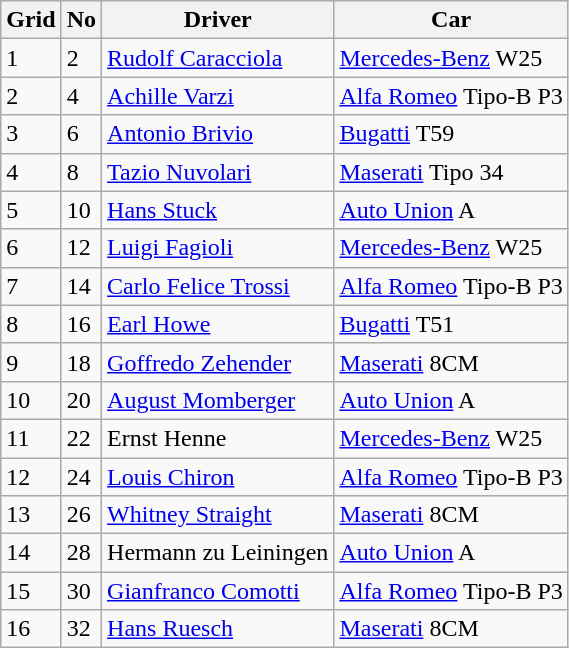<table class="wikitable">
<tr>
<th>Grid</th>
<th>No</th>
<th>Driver</th>
<th>Car</th>
</tr>
<tr>
<td>1</td>
<td>2</td>
<td> <a href='#'>Rudolf Caracciola</a></td>
<td><a href='#'>Mercedes-Benz</a> W25</td>
</tr>
<tr>
<td>2</td>
<td>4</td>
<td> <a href='#'>Achille Varzi</a></td>
<td><a href='#'>Alfa Romeo</a> Tipo-B P3</td>
</tr>
<tr>
<td>3</td>
<td>6</td>
<td> <a href='#'>Antonio Brivio</a></td>
<td><a href='#'>Bugatti</a> T59</td>
</tr>
<tr>
<td>4</td>
<td>8</td>
<td> <a href='#'>Tazio Nuvolari</a></td>
<td><a href='#'>Maserati</a> Tipo 34</td>
</tr>
<tr>
<td>5</td>
<td>10</td>
<td> <a href='#'>Hans Stuck</a></td>
<td><a href='#'>Auto Union</a> A</td>
</tr>
<tr>
<td>6</td>
<td>12</td>
<td> <a href='#'>Luigi Fagioli</a></td>
<td><a href='#'>Mercedes-Benz</a> W25</td>
</tr>
<tr>
<td>7</td>
<td>14</td>
<td> <a href='#'>Carlo Felice Trossi</a></td>
<td><a href='#'>Alfa Romeo</a> Tipo-B P3</td>
</tr>
<tr>
<td>8</td>
<td>16</td>
<td> <a href='#'>Earl Howe</a></td>
<td><a href='#'>Bugatti</a> T51</td>
</tr>
<tr>
<td>9</td>
<td>18</td>
<td> <a href='#'>Goffredo Zehender</a></td>
<td><a href='#'>Maserati</a> 8CM</td>
</tr>
<tr>
<td>10</td>
<td>20</td>
<td> <a href='#'>August Momberger</a></td>
<td><a href='#'>Auto Union</a> A</td>
</tr>
<tr>
<td>11</td>
<td>22</td>
<td> Ernst Henne</td>
<td><a href='#'>Mercedes-Benz</a> W25</td>
</tr>
<tr>
<td>12</td>
<td>24</td>
<td> <a href='#'>Louis Chiron</a></td>
<td><a href='#'>Alfa Romeo</a> Tipo-B P3</td>
</tr>
<tr>
<td>13</td>
<td>26</td>
<td> <a href='#'>Whitney Straight</a></td>
<td><a href='#'>Maserati</a> 8CM</td>
</tr>
<tr>
<td>14</td>
<td>28</td>
<td> Hermann zu Leiningen</td>
<td><a href='#'>Auto Union</a> A</td>
</tr>
<tr>
<td>15</td>
<td>30</td>
<td> <a href='#'>Gianfranco Comotti</a></td>
<td><a href='#'>Alfa Romeo</a> Tipo-B P3</td>
</tr>
<tr>
<td>16</td>
<td>32</td>
<td> <a href='#'>Hans Ruesch</a></td>
<td><a href='#'>Maserati</a> 8CM</td>
</tr>
</table>
